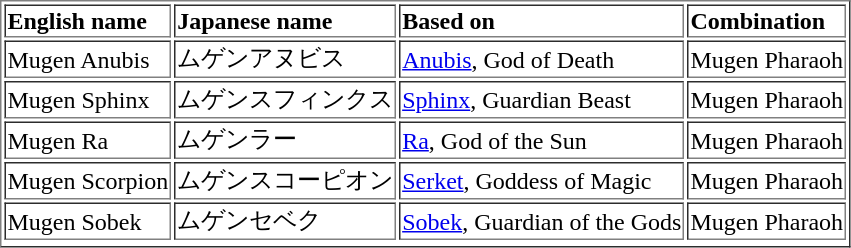<table border=1>
<tr>
<td><strong>English name</strong></td>
<td><strong>Japanese name</strong></td>
<td><strong>Based on</strong></td>
<td><strong>Combination</strong></td>
</tr>
<tr>
<td>Mugen Anubis</td>
<td>ムゲンアヌビス</td>
<td><a href='#'>Anubis</a>, God of Death</td>
<td>Mugen Pharaoh</td>
</tr>
<tr>
<td>Mugen Sphinx</td>
<td>ムゲンスフィンクス</td>
<td><a href='#'>Sphinx</a>, Guardian Beast</td>
<td>Mugen Pharaoh</td>
</tr>
<tr>
<td>Mugen Ra</td>
<td>ムゲンラー</td>
<td><a href='#'>Ra</a>, God of the Sun</td>
<td>Mugen Pharaoh</td>
</tr>
<tr>
<td>Mugen Scorpion</td>
<td>ムゲンスコーピオン</td>
<td><a href='#'>Serket</a>, Goddess of Magic</td>
<td>Mugen Pharaoh</td>
</tr>
<tr>
<td>Mugen Sobek</td>
<td>ムゲンセベク</td>
<td><a href='#'>Sobek</a>, Guardian of the Gods</td>
<td>Mugen Pharaoh</td>
</tr>
<tr>
</tr>
</table>
